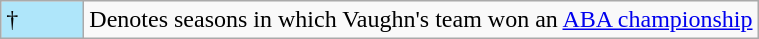<table class ="wikitable">
<tr>
<td style="background:#afe6fa; width:3em;">†</td>
<td>Denotes seasons in which Vaughn's team won an <a href='#'>ABA championship</a></td>
</tr>
</table>
